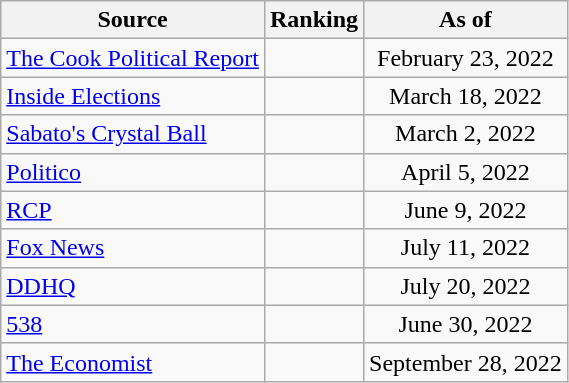<table class="wikitable" style="text-align:center">
<tr>
<th>Source</th>
<th>Ranking</th>
<th>As of</th>
</tr>
<tr>
<td align=left><a href='#'>The Cook Political Report</a></td>
<td></td>
<td>February 23, 2022</td>
</tr>
<tr>
<td align=left><a href='#'>Inside Elections</a></td>
<td></td>
<td>March 18, 2022</td>
</tr>
<tr>
<td align=left><a href='#'>Sabato's Crystal Ball</a></td>
<td></td>
<td>March 2, 2022</td>
</tr>
<tr>
<td style="text-align:left;"><a href='#'>Politico</a></td>
<td></td>
<td>April 5, 2022</td>
</tr>
<tr>
<td align="left"><a href='#'>RCP</a></td>
<td></td>
<td>June 9, 2022</td>
</tr>
<tr>
<td align=left><a href='#'>Fox News</a></td>
<td></td>
<td>July 11, 2022</td>
</tr>
<tr>
<td align="left"><a href='#'>DDHQ</a></td>
<td></td>
<td>July 20, 2022</td>
</tr>
<tr>
<td align="left"><a href='#'>538</a></td>
<td></td>
<td>June 30, 2022</td>
</tr>
<tr>
<td align="left"><a href='#'>The Economist</a></td>
<td></td>
<td>September 28, 2022</td>
</tr>
</table>
